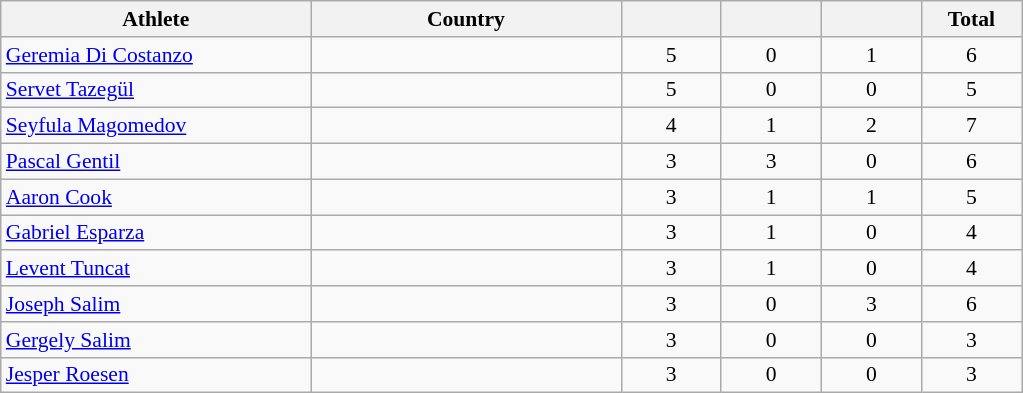<table class="wikitable" style="text-align:center; font-size:90%;">
<tr>
<th width=200>Athlete</th>
<th width=200>Country</th>
<th width=60></th>
<th width=60></th>
<th width=60></th>
<th width=60>Total</th>
</tr>
<tr>
<td align="left"><a href='#'>Geremia Di Costanzo</a></td>
<td align="left"></td>
<td>5</td>
<td>0</td>
<td>1</td>
<td>6</td>
</tr>
<tr>
<td align="left"><a href='#'>Servet Tazegül</a></td>
<td align="left"></td>
<td>5</td>
<td>0</td>
<td>0</td>
<td>5</td>
</tr>
<tr>
<td align="left"><a href='#'>Seyfula Magomedov</a></td>
<td align="left"></td>
<td>4</td>
<td>1</td>
<td>2</td>
<td>7</td>
</tr>
<tr>
<td align="left"><a href='#'>Pascal Gentil</a></td>
<td align="left"></td>
<td>3</td>
<td>3</td>
<td>0</td>
<td>6</td>
</tr>
<tr>
<td align="left"><a href='#'>Aaron Cook</a></td>
<td align="left">  </td>
<td>3</td>
<td>1</td>
<td>1</td>
<td>5</td>
</tr>
<tr>
<td align="left"><a href='#'>Gabriel Esparza</a></td>
<td align="left"></td>
<td>3</td>
<td>1</td>
<td>0</td>
<td>4</td>
</tr>
<tr>
<td align="left"><a href='#'>Levent Tuncat</a></td>
<td align="left"></td>
<td>3</td>
<td>1</td>
<td>0</td>
<td>4</td>
</tr>
<tr>
<td align="left"><a href='#'>Joseph Salim</a></td>
<td align="left"></td>
<td>3</td>
<td>0</td>
<td>3</td>
<td>6</td>
</tr>
<tr>
<td align="left"><a href='#'>Gergely Salim</a></td>
<td align="left"></td>
<td>3</td>
<td>0</td>
<td>0</td>
<td>3</td>
</tr>
<tr>
<td align="left"><a href='#'>Jesper Roesen</a></td>
<td align="left"></td>
<td>3</td>
<td>0</td>
<td>0</td>
<td>3</td>
</tr>
</table>
